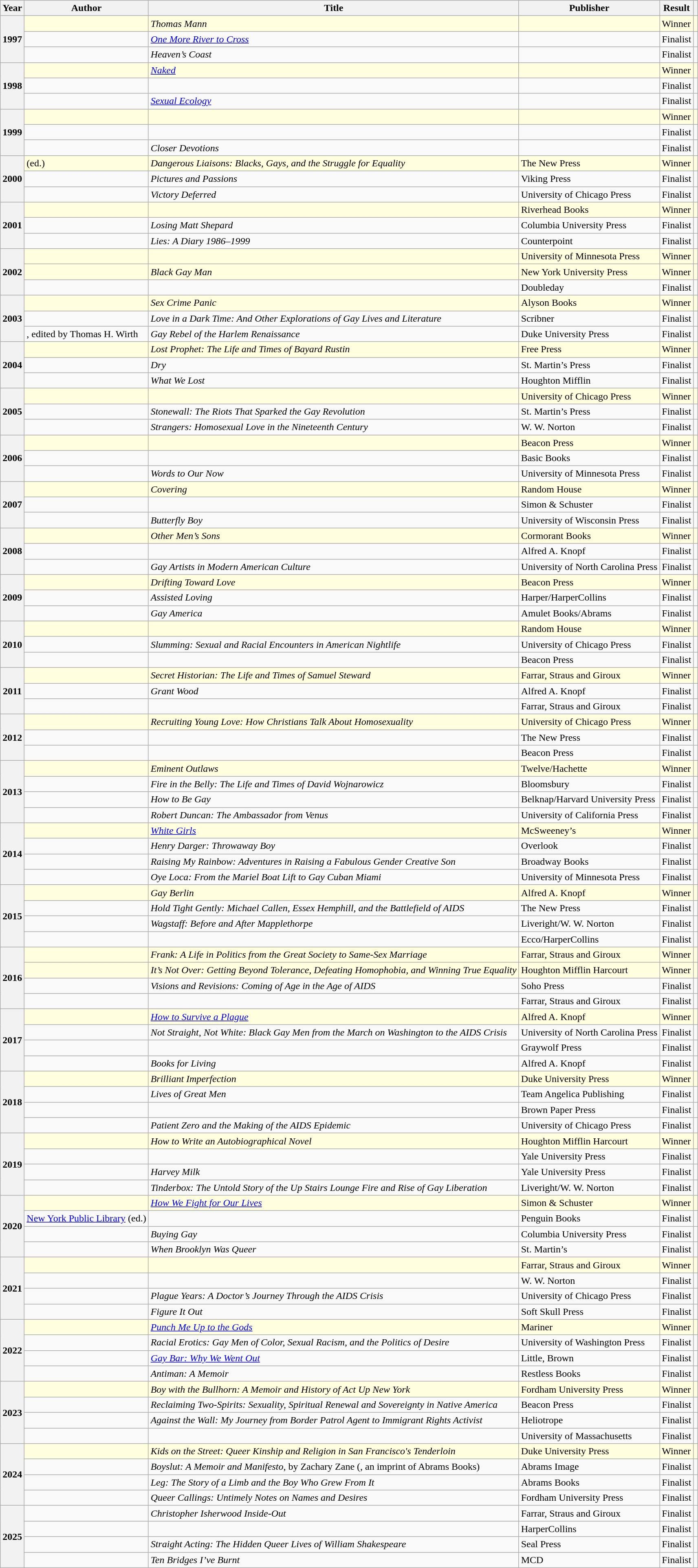<table class="wikitable sortable mw-collapsible">
<tr>
<th scope="col">Year</th>
<th scope="col">Author</th>
<th scope="col">Title</th>
<th scope="col">Publisher</th>
<th scope="col">Result</th>
<th scope="col"></th>
</tr>
<tr style="background:lightyellow">
<th rowspan="3">1997</th>
<td></td>
<td><em>Thomas Mann</em></td>
<td></td>
<td>Winner</td>
<td></td>
</tr>
<tr>
<td></td>
<td><em><a href='#'>One More River to Cross</a></em></td>
<td></td>
<td>Finalist</td>
<td></td>
</tr>
<tr>
<td></td>
<td><em>Heaven’s Coast</em></td>
<td></td>
<td>Finalist</td>
<td></td>
</tr>
<tr style="background:lightyellow">
<th rowspan="3">1998</th>
<td></td>
<td><em><a href='#'>Naked</a></em></td>
<td></td>
<td>Winner</td>
<td></td>
</tr>
<tr>
<td></td>
<td><em></em></td>
<td></td>
<td>Finalist</td>
<td></td>
</tr>
<tr>
<td></td>
<td><em><a href='#'>Sexual Ecology</a></em></td>
<td></td>
<td>Finalist</td>
<td></td>
</tr>
<tr style="background:lightyellow">
<th rowspan="3">1999</th>
<td></td>
<td><em></em></td>
<td></td>
<td>Winner</td>
<td></td>
</tr>
<tr>
<td></td>
<td><em></em></td>
<td></td>
<td>Finalist</td>
<td></td>
</tr>
<tr>
<td></td>
<td><em>Closer Devotions</em></td>
<td></td>
<td>Finalist</td>
<td></td>
</tr>
<tr style="background:lightyellow">
<th rowspan="3">2000</th>
<td> (ed.)</td>
<td><em>Dangerous Liaisons: Blacks, Gays, and the Struggle for Equality</em></td>
<td>The New Press</td>
<td>Winner</td>
<td></td>
</tr>
<tr>
<td></td>
<td><em>Pictures and Passions</em></td>
<td>Viking Press</td>
<td>Finalist</td>
<td></td>
</tr>
<tr>
<td></td>
<td><em>Victory Deferred</em></td>
<td>University of Chicago Press</td>
<td>Finalist</td>
<td></td>
</tr>
<tr style="background:lightyellow">
<th rowspan="3">2001</th>
<td></td>
<td><em></em></td>
<td>Riverhead Books</td>
<td>Winner</td>
<td></td>
</tr>
<tr>
<td></td>
<td><em>Losing Matt Shepard</em></td>
<td>Columbia University Press</td>
<td>Finalist</td>
<td></td>
</tr>
<tr>
<td></td>
<td><em>Lies: A Diary 1986–1999</em></td>
<td>Counterpoint</td>
<td>Finalist</td>
<td></td>
</tr>
<tr style="background:lightyellow">
<th rowspan="3">2002</th>
<td></td>
<td><em></em></td>
<td>University of Minnesota Press</td>
<td>Winner</td>
<td></td>
</tr>
<tr style="background:lightyellow">
<td></td>
<td><em>Black Gay Man</em></td>
<td>New York University Press</td>
<td>Winner</td>
<td></td>
</tr>
<tr>
<td></td>
<td></td>
<td>Doubleday</td>
<td>Finalist</td>
<td></td>
</tr>
<tr style="background:lightyellow">
<th rowspan="3">2003</th>
<td></td>
<td><em>Sex Crime Panic</em></td>
<td>Alyson Books</td>
<td>Winner</td>
<td></td>
</tr>
<tr>
<td></td>
<td><em>Love in a Dark Time: And Other Explorations of Gay Lives and Literature</em></td>
<td>Scribner</td>
<td>Finalist</td>
<td></td>
</tr>
<tr>
<td>, edited by Thomas H. Wirth</td>
<td><em>Gay Rebel of the Harlem Renaissance</em></td>
<td>Duke University Press</td>
<td>Finalist</td>
<td></td>
</tr>
<tr style="background:lightyellow">
<th rowspan="3">2004</th>
<td></td>
<td><em>Lost Prophet: The Life and Times of Bayard Rustin</em></td>
<td>Free Press</td>
<td>Winner</td>
<td></td>
</tr>
<tr>
<td></td>
<td><em>Dry</em></td>
<td>St. Martin’s Press</td>
<td>Finalist</td>
<td></td>
</tr>
<tr>
<td></td>
<td><em>What We Lost</em></td>
<td>Houghton Mifflin</td>
<td>Finalist</td>
<td></td>
</tr>
<tr style="background:lightyellow">
<th rowspan="3">2005</th>
<td></td>
<td><em></em></td>
<td>University of Chicago Press</td>
<td>Winner</td>
<td></td>
</tr>
<tr>
<td></td>
<td><em>Stonewall: The Riots That Sparked the Gay Revolution</em></td>
<td>St. Martin’s Press</td>
<td>Finalist</td>
<td></td>
</tr>
<tr>
<td></td>
<td><em>Strangers: Homosexual Love in the Nineteenth Century</em></td>
<td>W. W. Norton</td>
<td>Finalist</td>
<td></td>
</tr>
<tr style="background:lightyellow">
<th rowspan="3">2006</th>
<td></td>
<td><em></em></td>
<td>Beacon Press</td>
<td>Winner</td>
<td></td>
</tr>
<tr>
<td></td>
<td></td>
<td>Basic Books</td>
<td>Finalist</td>
<td></td>
</tr>
<tr>
<td></td>
<td><em>Words to Our Now</em></td>
<td>University of Minnesota Press</td>
<td>Finalist</td>
<td></td>
</tr>
<tr style="background:lightyellow">
<th rowspan="3">2007</th>
<td></td>
<td><em>Covering</em></td>
<td>Random House</td>
<td>Winner</td>
<td></td>
</tr>
<tr>
<td></td>
<td><em></em></td>
<td>Simon & Schuster</td>
<td>Finalist</td>
<td></td>
</tr>
<tr>
<td></td>
<td><em>Butterfly Boy</em></td>
<td>University of Wisconsin Press</td>
<td>Finalist</td>
<td></td>
</tr>
<tr style="background:lightyellow">
<th rowspan="3">2008</th>
<td></td>
<td><em>Other Men’s Sons</em></td>
<td>Cormorant Books</td>
<td>Winner</td>
<td></td>
</tr>
<tr>
<td></td>
<td><em></em></td>
<td>Alfred A. Knopf</td>
<td>Finalist</td>
<td></td>
</tr>
<tr>
<td></td>
<td><em>Gay Artists in Modern American Culture</em></td>
<td>University of North Carolina Press</td>
<td>Finalist</td>
<td></td>
</tr>
<tr style="background:lightyellow">
<th rowspan="3">2009</th>
<td></td>
<td><em>Drifting Toward Love</em></td>
<td>Beacon Press</td>
<td>Winner</td>
<td></td>
</tr>
<tr>
<td></td>
<td><em>Assisted Loving</em></td>
<td>Harper/HarperCollins</td>
<td>Finalist</td>
<td></td>
</tr>
<tr>
<td></td>
<td><em>Gay America</em></td>
<td>Amulet Books/Abrams</td>
<td>Finalist</td>
<td></td>
</tr>
<tr style="background:lightyellow">
<th rowspan="3">2010</th>
<td></td>
<td><em></em></td>
<td>Random House</td>
<td>Winner</td>
<td></td>
</tr>
<tr>
<td></td>
<td><em>Slumming: Sexual and Racial Encounters in American Nightlife</em></td>
<td>University of Chicago Press</td>
<td>Finalist</td>
<td></td>
</tr>
<tr>
<td></td>
<td><em></em></td>
<td>Beacon Press</td>
<td>Finalist</td>
<td></td>
</tr>
<tr style="background:lightyellow">
<th rowspan="3">2011</th>
<td></td>
<td><em>Secret Historian: The Life and Times of Samuel Steward</em></td>
<td>Farrar, Straus and Giroux</td>
<td>Winner</td>
<td></td>
</tr>
<tr>
<td></td>
<td><em>Grant Wood</em></td>
<td>Alfred A. Knopf</td>
<td>Finalist</td>
<td></td>
</tr>
<tr>
<td></td>
<td><em></em></td>
<td>Farrar, Straus and Giroux</td>
<td>Finalist</td>
<td></td>
</tr>
<tr style="background:lightyellow">
<th rowspan="3">2012</th>
<td></td>
<td><em>Recruiting Young Love: How Christians Talk About Homosexuality</em></td>
<td>University of Chicago Press</td>
<td>Winner</td>
<td></td>
</tr>
<tr>
<td></td>
<td><em></em></td>
<td>The New Press</td>
<td>Finalist</td>
<td></td>
</tr>
<tr>
<td></td>
<td></td>
<td>Beacon Press</td>
<td>Finalist</td>
<td></td>
</tr>
<tr style="background:lightyellow">
<th rowspan="4">2013</th>
<td></td>
<td><em>Eminent Outlaws</em></td>
<td>Twelve/Hachette</td>
<td>Winner</td>
<td></td>
</tr>
<tr>
<td></td>
<td><em>Fire in the Belly: The Life and Times of David Wojnarowicz</em></td>
<td>Bloomsbury</td>
<td>Finalist</td>
<td></td>
</tr>
<tr>
<td></td>
<td><em>How to Be Gay</em></td>
<td>Belknap/Harvard University Press</td>
<td>Finalist</td>
<td></td>
</tr>
<tr>
<td></td>
<td><em>Robert Duncan: The Ambassador from Venus</em></td>
<td>University of California Press</td>
<td>Finalist</td>
<td></td>
</tr>
<tr style="background:lightyellow">
<th rowspan="4">2014</th>
<td></td>
<td><em><a href='#'>White Girls</a></em></td>
<td>McSweeney’s</td>
<td>Winner</td>
<td></td>
</tr>
<tr>
<td></td>
<td><em>Henry Darger: Throwaway Boy</em></td>
<td>Overlook</td>
<td>Finalist</td>
<td></td>
</tr>
<tr>
<td></td>
<td><em>Raising My Rainbow: Adventures in Raising a Fabulous Gender Creative Son</em></td>
<td>Broadway Books</td>
<td>Finalist</td>
<td></td>
</tr>
<tr>
<td></td>
<td><em>Oye Loca: From the Mariel Boat Lift to Gay Cuban Miami</em></td>
<td>University of Minnesota Press</td>
<td>Finalist</td>
<td></td>
</tr>
<tr style="background:lightyellow">
<th rowspan="4">2015</th>
<td></td>
<td><em>Gay Berlin</em></td>
<td>Alfred A. Knopf</td>
<td>Winner</td>
<td></td>
</tr>
<tr>
<td></td>
<td><em>Hold Tight Gently: Michael Callen, Essex Hemphill, and the Battlefield of AIDS</em></td>
<td>The New Press</td>
<td>Finalist</td>
<td></td>
</tr>
<tr>
<td></td>
<td><em>Wagstaff: Before and After Mapplethorpe</em></td>
<td>Liveright/W. W. Norton</td>
<td>Finalist</td>
<td></td>
</tr>
<tr>
<td></td>
<td></td>
<td>Ecco/HarperCollins</td>
<td>Finalist</td>
<td></td>
</tr>
<tr style="background:lightyellow">
<th rowspan="4">2016</th>
<td></td>
<td><em>Frank: A Life in Politics from the Great Society to Same-Sex Marriage</em></td>
<td>Farrar, Straus and Giroux</td>
<td>Winner</td>
<td></td>
</tr>
<tr style="background:lightyellow">
<td></td>
<td><em>It’s Not Over: Getting Beyond Tolerance, Defeating Homophobia, and Winning True Equality</em></td>
<td>Houghton Mifflin Harcourt</td>
<td>Winner</td>
<td></td>
</tr>
<tr>
<td></td>
<td><em>Visions and Revisions: Coming of Age in the Age of AIDS</em></td>
<td>Soho Press</td>
<td>Finalist</td>
<td></td>
</tr>
<tr>
<td></td>
<td><em></em></td>
<td>Farrar, Straus and Giroux</td>
<td>Finalist</td>
<td></td>
</tr>
<tr style="background:lightyellow">
<th rowspan="4">2017</th>
<td></td>
<td><em><a href='#'>How to Survive a Plague</a></em></td>
<td>Alfred A. Knopf</td>
<td>Winner</td>
<td></td>
</tr>
<tr>
<td></td>
<td><em>Not Straight, Not White: Black Gay Men from the March on Washington to the AIDS Crisis</em></td>
<td>University of North Carolina Press</td>
<td>Finalist</td>
<td></td>
</tr>
<tr>
<td></td>
<td><em></em></td>
<td>Graywolf Press</td>
<td>Finalist</td>
<td></td>
</tr>
<tr>
<td></td>
<td><em>Books for Living</em></td>
<td>Alfred A. Knopf</td>
<td>Finalist</td>
<td></td>
</tr>
<tr style="background:lightyellow">
<th rowspan="4">2018</th>
<td></td>
<td><em>Brilliant Imperfection</em></td>
<td>Duke University Press</td>
<td>Winner</td>
<td></td>
</tr>
<tr>
<td></td>
<td><em>Lives of Great Men</em></td>
<td>Team Angelica Publishing</td>
<td>Finalist</td>
<td></td>
</tr>
<tr>
<td></td>
<td><em></em></td>
<td>Brown Paper Press</td>
<td>Finalist</td>
<td></td>
</tr>
<tr>
<td></td>
<td><em>Patient Zero and the Making of the AIDS Epidemic</em></td>
<td>University of Chicago Press</td>
<td>Finalist</td>
<td></td>
</tr>
<tr style="background:lightyellow">
<th rowspan="4">2019</th>
<td></td>
<td><em>How to Write an Autobiographical Novel</em></td>
<td>Houghton Mifflin Harcourt</td>
<td>Winner</td>
<td></td>
</tr>
<tr>
<td></td>
<td></td>
<td>Yale University Press</td>
<td>Finalist</td>
<td></td>
</tr>
<tr>
<td></td>
<td><em>Harvey Milk</em></td>
<td>Yale University Press</td>
<td>Finalist</td>
<td></td>
</tr>
<tr>
<td></td>
<td><em>Tinderbox: The Untold Story of the Up Stairs Lounge Fire and Rise of Gay Liberation</em></td>
<td>Liveright/W. W. Norton</td>
<td>Finalist</td>
<td></td>
</tr>
<tr style="background:lightyellow">
<th rowspan="4">2020</th>
<td></td>
<td><em><a href='#'>How We Fight for Our Lives</a></em></td>
<td>Simon & Schuster</td>
<td>Winner</td>
<td></td>
</tr>
<tr>
<td><a href='#'>New York Public Library</a> (ed.)</td>
<td><em></em></td>
<td>Penguin Books</td>
<td>Finalist</td>
<td></td>
</tr>
<tr>
<td></td>
<td><em>Buying Gay</em></td>
<td>Columbia University Press</td>
<td>Finalist</td>
<td></td>
</tr>
<tr>
<td></td>
<td><em>When Brooklyn Was Queer</em></td>
<td>St. Martin’s</td>
<td>Finalist</td>
<td></td>
</tr>
<tr style="background:lightyellow">
<th rowspan="4">2021</th>
<td></td>
<td><em></em></td>
<td>Farrar, Straus and Giroux</td>
<td>Winner</td>
<td></td>
</tr>
<tr>
<td></td>
<td><em></em></td>
<td>W. W. Norton</td>
<td>Finalist</td>
<td></td>
</tr>
<tr>
<td></td>
<td><em>Plague Years: A Doctor’s Journey Through the AIDS Crisis</em></td>
<td>University of Chicago Press</td>
<td>Finalist</td>
<td></td>
</tr>
<tr>
<td></td>
<td><em>Figure It Out</em></td>
<td>Soft Skull Press</td>
<td>Finalist</td>
<td></td>
</tr>
<tr style="background:lightyellow">
<th rowspan="4">2022</th>
<td></td>
<td><em><a href='#'>Punch Me Up to the Gods</a></em></td>
<td>Mariner</td>
<td>Winner</td>
<td></td>
</tr>
<tr>
<td></td>
<td><em>Racial Erotics: Gay Men of Color, Sexual Racism, and the Politics of Desire</em></td>
<td>University of Washington Press</td>
<td>Finalist</td>
<td></td>
</tr>
<tr>
<td></td>
<td><em><a href='#'>Gay Bar: Why We Went Out</a></em></td>
<td>Little, Brown</td>
<td>Finalist</td>
<td></td>
</tr>
<tr>
<td></td>
<td><em>Antiman: A Memoir</em></td>
<td>Restless Books</td>
<td>Finalist</td>
<td></td>
</tr>
<tr style="background:lightyellow">
<th rowspan="4">2023</th>
<td></td>
<td><em>Boy with the Bullhorn: A Memoir and History of Act Up New York</em></td>
<td>Fordham University Press</td>
<td>Winner</td>
<td></td>
</tr>
<tr>
<td></td>
<td><em>Reclaiming Two-Spirits: Sexuality, Spiritual Renewal and Sovereignty in Native America</em></td>
<td>Beacon Press</td>
<td>Finalist</td>
<td></td>
</tr>
<tr>
<td></td>
<td><em>Against the Wall: My Journey from Border Patrol Agent to Immigrant Rights Activist</em></td>
<td>Heliotrope</td>
<td>Finalist</td>
<td></td>
</tr>
<tr>
<td></td>
<td><em></em></td>
<td>University of Massachusetts</td>
<td>Finalist</td>
<td></td>
</tr>
<tr style="background:lightyellow">
<th rowspan="4">2024</th>
<td></td>
<td><em>Kids on the Street: Queer Kinship and Religion in San Francisco's Tenderloin</em></td>
<td>Duke University Press</td>
<td>Winner</td>
<td></td>
</tr>
<tr>
<td></td>
<td><em>Boyslut: A Memoir and Manifesto</em>, by Zachary Zane (, an imprint of Abrams Books)</td>
<td>Abrams Image</td>
<td>Finalist</td>
<td></td>
</tr>
<tr>
<td></td>
<td><em>Leg: The Story of a Limb and the Boy Who Grew From It</em></td>
<td>Abrams Books</td>
<td>Finalist</td>
<td></td>
</tr>
<tr>
<td></td>
<td><em>Queer Callings: Untimely Notes on Names and Desires</em></td>
<td>Fordham University Press</td>
<td>Finalist</td>
<td></td>
</tr>
<tr>
<th rowspan="4">2025</th>
<td></td>
<td><em>Christopher Isherwood Inside-Out</em></td>
<td>Farrar, Straus and Giroux</td>
<td>Finalist</td>
<td></td>
</tr>
<tr>
<td></td>
<td><em></em></td>
<td>HarperCollins</td>
<td>Finalist</td>
<td></td>
</tr>
<tr>
<td></td>
<td><em>Straight Acting: The Hidden Queer Lives of William Shakespeare</em></td>
<td>Seal Press</td>
<td>Finalist</td>
<td></td>
</tr>
<tr>
<td></td>
<td><em>Ten Bridges I’ve Burnt</em></td>
<td>MCD</td>
<td>Finalist</td>
<td></td>
</tr>
</table>
